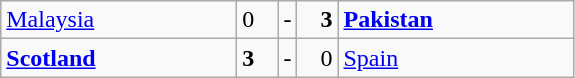<table class="wikitable">
<tr>
<td width=150> <a href='#'>Malaysia</a></td>
<td style="width:20px; text-align:left;">0</td>
<td>-</td>
<td style="width:20px; text-align:right;"><strong>3</strong></td>
<td width=150> <strong><a href='#'>Pakistan</a></strong></td>
</tr>
<tr>
<td> <strong><a href='#'>Scotland</a></strong></td>
<td style="text-align:left;"><strong>3</strong></td>
<td>-</td>
<td style="text-align:right;">0</td>
<td> <a href='#'>Spain</a></td>
</tr>
</table>
